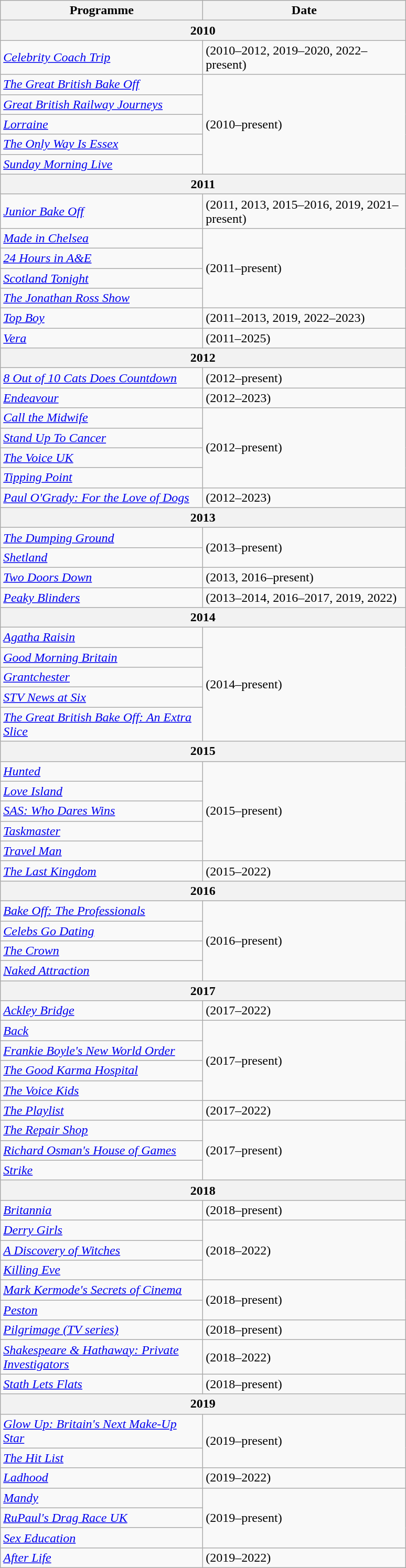<table class="wikitable">
<tr>
<th width=250>Programme</th>
<th width=250>Date</th>
</tr>
<tr>
<th colspan=2>2010</th>
</tr>
<tr>
<td><em><a href='#'>Celebrity Coach Trip</a></em></td>
<td>(2010–2012, 2019–2020, 2022–present)</td>
</tr>
<tr>
<td><em><a href='#'>The Great British Bake Off</a></em></td>
<td rowspan="5">(2010–present)</td>
</tr>
<tr>
<td><em><a href='#'>Great British Railway Journeys</a></em></td>
</tr>
<tr>
<td><em><a href='#'>Lorraine</a></em></td>
</tr>
<tr>
<td><em><a href='#'>The Only Way Is Essex</a></em></td>
</tr>
<tr>
<td><em><a href='#'>Sunday Morning Live</a></em></td>
</tr>
<tr>
<th colspan=2>2011</th>
</tr>
<tr>
<td><em><a href='#'>Junior Bake Off</a></em></td>
<td>(2011, 2013, 2015–2016, 2019, 2021–present)</td>
</tr>
<tr>
<td><em><a href='#'>Made in Chelsea</a></em></td>
<td rowspan="4">(2011–present)</td>
</tr>
<tr>
<td><em><a href='#'>24 Hours in A&E</a></em></td>
</tr>
<tr>
<td><em><a href='#'>Scotland Tonight</a></em></td>
</tr>
<tr>
<td><em><a href='#'>The Jonathan Ross Show</a></em></td>
</tr>
<tr>
<td><em><a href='#'>Top Boy</a></em></td>
<td>(2011–2013, 2019, 2022–2023)</td>
</tr>
<tr>
<td><em><a href='#'>Vera</a></em></td>
<td>(2011–2025)</td>
</tr>
<tr>
<th colspan=2>2012</th>
</tr>
<tr>
<td><em><a href='#'>8 Out of 10 Cats Does Countdown</a></em></td>
<td>(2012–present)</td>
</tr>
<tr>
<td><em><a href='#'>Endeavour</a></em></td>
<td>(2012–2023)</td>
</tr>
<tr>
<td><em><a href='#'>Call the Midwife</a></em></td>
<td rowspan="4">(2012–present)</td>
</tr>
<tr>
<td><em><a href='#'>Stand Up To Cancer</a></em></td>
</tr>
<tr>
<td><em><a href='#'>The Voice UK</a></em></td>
</tr>
<tr>
<td><em><a href='#'>Tipping Point</a></em></td>
</tr>
<tr>
<td><em><a href='#'>Paul O'Grady: For the Love of Dogs</a></em></td>
<td>(2012–2023)</td>
</tr>
<tr>
<th colspan=2>2013</th>
</tr>
<tr>
<td><em><a href='#'>The Dumping Ground</a></em></td>
<td rowspan="2">(2013–present)</td>
</tr>
<tr>
<td><em><a href='#'>Shetland</a></em></td>
</tr>
<tr>
<td><em><a href='#'>Two Doors Down</a></em></td>
<td>(2013, 2016–present)</td>
</tr>
<tr>
<td><em><a href='#'>Peaky Blinders</a></em></td>
<td>(2013–2014, 2016–2017, 2019, 2022)</td>
</tr>
<tr>
<th colspan=2>2014</th>
</tr>
<tr>
<td><em><a href='#'>Agatha Raisin</a></em></td>
<td rowspan="5">(2014–present)</td>
</tr>
<tr>
<td><em><a href='#'>Good Morning Britain</a></em></td>
</tr>
<tr>
<td><em><a href='#'>Grantchester</a></em></td>
</tr>
<tr>
<td><em><a href='#'>STV News at Six</a></em></td>
</tr>
<tr>
<td><em><a href='#'>The Great British Bake Off: An Extra Slice</a></em></td>
</tr>
<tr>
<th colspan=2>2015</th>
</tr>
<tr>
<td><em><a href='#'>Hunted</a></em></td>
<td rowspan="5">(2015–present)</td>
</tr>
<tr>
<td><em><a href='#'>Love Island</a></em></td>
</tr>
<tr>
<td><em><a href='#'>SAS: Who Dares Wins</a></em></td>
</tr>
<tr>
<td><em><a href='#'>Taskmaster</a></em></td>
</tr>
<tr>
<td><em><a href='#'>Travel Man</a></em></td>
</tr>
<tr>
<td><em><a href='#'>The Last Kingdom</a></em></td>
<td>(2015–2022)</td>
</tr>
<tr>
<th colspan=2>2016</th>
</tr>
<tr>
<td><em><a href='#'>Bake Off: The Professionals</a></em></td>
<td rowspan="4">(2016–present)</td>
</tr>
<tr>
<td><em><a href='#'>Celebs Go Dating</a></em></td>
</tr>
<tr>
<td><em><a href='#'>The Crown</a></em></td>
</tr>
<tr>
<td><em><a href='#'>Naked Attraction</a></em></td>
</tr>
<tr>
<th style="width:500,;" colspan="2">2017</th>
</tr>
<tr>
<td><em><a href='#'>Ackley Bridge</a></em></td>
<td>(2017–2022)</td>
</tr>
<tr>
<td><em><a href='#'>Back</a></em></td>
<td rowspan="4">(2017–present)</td>
</tr>
<tr>
<td><em><a href='#'>Frankie Boyle's New World Order</a></em></td>
</tr>
<tr>
<td><em><a href='#'>The Good Karma Hospital</a></em></td>
</tr>
<tr>
<td><em><a href='#'>The Voice Kids</a></em></td>
</tr>
<tr>
<td><em><a href='#'>The Playlist</a></em></td>
<td>(2017–2022)</td>
</tr>
<tr>
<td><em><a href='#'>The Repair Shop</a></em></td>
<td rowspan="3">(2017–present)</td>
</tr>
<tr>
<td><em><a href='#'>Richard Osman's House of Games</a></em></td>
</tr>
<tr>
<td><em><a href='#'>Strike</a></em></td>
</tr>
<tr>
<th colspan=2>2018</th>
</tr>
<tr>
<td><em><a href='#'>Britannia</a></em></td>
<td>(2018–present)</td>
</tr>
<tr>
<td><em><a href='#'>Derry Girls</a></em></td>
<td rowspan=3>(2018–2022)</td>
</tr>
<tr>
<td><em><a href='#'>A Discovery of Witches</a></em></td>
</tr>
<tr>
<td><em><a href='#'>Killing Eve</a></em></td>
</tr>
<tr>
<td><em><a href='#'>Mark Kermode's Secrets of Cinema</a></em></td>
<td rowspan="2">(2018–present)</td>
</tr>
<tr>
<td><em><a href='#'>Peston</a></em></td>
</tr>
<tr>
<td><em><a href='#'>Pilgrimage (TV series)</a></em></td>
<td>(2018–present)</td>
</tr>
<tr>
<td><em><a href='#'>Shakespeare & Hathaway: Private Investigators</a></em></td>
<td>(2018–2022)</td>
</tr>
<tr>
<td><em><a href='#'>Stath Lets Flats</a></em></td>
<td>(2018–present)</td>
</tr>
<tr>
<th colspan=2>2019</th>
</tr>
<tr>
<td><em><a href='#'>Glow Up: Britain's Next Make-Up Star</a></em></td>
<td rowspan="2">(2019–present)</td>
</tr>
<tr>
<td><em><a href='#'>The Hit List</a></em></td>
</tr>
<tr>
<td><em><a href='#'>Ladhood</a></em></td>
<td>(2019–2022)</td>
</tr>
<tr>
<td><em><a href='#'>Mandy</a></em></td>
<td rowspan="3">(2019–present)</td>
</tr>
<tr>
<td><em><a href='#'>RuPaul's Drag Race UK</a></em></td>
</tr>
<tr>
<td><em><a href='#'>Sex Education</a></em></td>
</tr>
<tr>
<td><em><a href='#'>After Life</a></em></td>
<td>(2019–2022)</td>
</tr>
</table>
